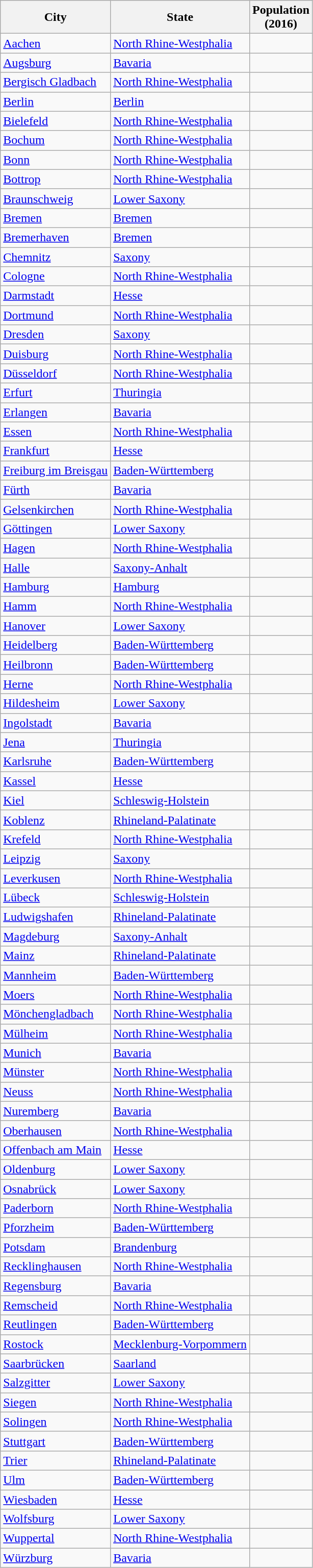<table class="wikitable sortable sticky-header col3right">
<tr>
<th>City</th>
<th>State</th>
<th>Population<br>(2016)</th>
</tr>
<tr>
<td><a href='#'>Aachen</a></td>
<td><a href='#'>North Rhine-Westphalia</a></td>
<td></td>
</tr>
<tr>
<td><a href='#'>Augsburg</a></td>
<td><a href='#'>Bavaria</a></td>
<td></td>
</tr>
<tr>
<td><a href='#'>Bergisch Gladbach</a></td>
<td><a href='#'>North Rhine-Westphalia</a></td>
<td></td>
</tr>
<tr>
<td><a href='#'>Berlin</a></td>
<td><a href='#'>Berlin</a></td>
<td></td>
</tr>
<tr>
<td><a href='#'>Bielefeld</a></td>
<td><a href='#'>North Rhine-Westphalia</a></td>
<td></td>
</tr>
<tr>
<td><a href='#'>Bochum</a></td>
<td><a href='#'>North Rhine-Westphalia</a></td>
<td></td>
</tr>
<tr>
<td><a href='#'>Bonn</a></td>
<td><a href='#'>North Rhine-Westphalia</a></td>
<td></td>
</tr>
<tr>
<td><a href='#'>Bottrop</a></td>
<td><a href='#'>North Rhine-Westphalia</a></td>
<td></td>
</tr>
<tr>
<td><a href='#'>Braunschweig</a></td>
<td><a href='#'>Lower Saxony</a></td>
<td></td>
</tr>
<tr>
<td><a href='#'>Bremen</a></td>
<td><a href='#'>Bremen</a></td>
<td></td>
</tr>
<tr>
<td><a href='#'>Bremerhaven</a></td>
<td><a href='#'>Bremen</a></td>
<td></td>
</tr>
<tr>
<td><a href='#'>Chemnitz</a></td>
<td><a href='#'>Saxony</a></td>
<td></td>
</tr>
<tr>
<td><a href='#'>Cologne</a></td>
<td><a href='#'>North Rhine-Westphalia</a></td>
<td></td>
</tr>
<tr>
<td><a href='#'>Darmstadt</a></td>
<td><a href='#'>Hesse</a></td>
<td></td>
</tr>
<tr>
<td><a href='#'>Dortmund</a></td>
<td><a href='#'>North Rhine-Westphalia</a></td>
<td></td>
</tr>
<tr>
<td><a href='#'>Dresden</a></td>
<td><a href='#'>Saxony</a></td>
<td></td>
</tr>
<tr>
<td><a href='#'>Duisburg</a></td>
<td><a href='#'>North Rhine-Westphalia</a></td>
<td></td>
</tr>
<tr>
<td><a href='#'>Düsseldorf</a></td>
<td><a href='#'>North Rhine-Westphalia</a></td>
<td></td>
</tr>
<tr>
<td><a href='#'>Erfurt</a></td>
<td><a href='#'>Thuringia</a></td>
<td></td>
</tr>
<tr>
<td><a href='#'>Erlangen</a></td>
<td><a href='#'>Bavaria</a></td>
<td></td>
</tr>
<tr>
<td><a href='#'>Essen</a></td>
<td><a href='#'>North Rhine-Westphalia</a></td>
<td></td>
</tr>
<tr>
<td><a href='#'>Frankfurt</a></td>
<td><a href='#'>Hesse</a></td>
<td></td>
</tr>
<tr>
<td><a href='#'>Freiburg im Breisgau</a></td>
<td><a href='#'>Baden-Württemberg</a></td>
<td></td>
</tr>
<tr>
<td><a href='#'>Fürth</a></td>
<td><a href='#'>Bavaria</a></td>
<td></td>
</tr>
<tr>
<td><a href='#'>Gelsenkirchen</a></td>
<td><a href='#'>North Rhine-Westphalia</a></td>
<td></td>
</tr>
<tr>
<td><a href='#'>Göttingen</a></td>
<td><a href='#'>Lower Saxony</a></td>
<td></td>
</tr>
<tr>
<td><a href='#'>Hagen</a></td>
<td><a href='#'>North Rhine-Westphalia</a></td>
<td></td>
</tr>
<tr>
<td><a href='#'>Halle</a></td>
<td><a href='#'>Saxony-Anhalt</a></td>
<td></td>
</tr>
<tr>
<td><a href='#'>Hamburg</a></td>
<td><a href='#'>Hamburg</a></td>
<td></td>
</tr>
<tr>
<td><a href='#'>Hamm</a></td>
<td><a href='#'>North Rhine-Westphalia</a></td>
<td></td>
</tr>
<tr>
<td><a href='#'>Hanover</a></td>
<td><a href='#'>Lower Saxony</a></td>
<td></td>
</tr>
<tr>
<td><a href='#'>Heidelberg</a></td>
<td><a href='#'>Baden-Württemberg</a></td>
<td></td>
</tr>
<tr>
<td><a href='#'>Heilbronn</a></td>
<td><a href='#'>Baden-Württemberg</a></td>
<td></td>
</tr>
<tr>
<td><a href='#'>Herne</a></td>
<td><a href='#'>North Rhine-Westphalia</a></td>
<td></td>
</tr>
<tr>
<td><a href='#'>Hildesheim</a></td>
<td><a href='#'>Lower Saxony</a></td>
<td></td>
</tr>
<tr>
<td><a href='#'>Ingolstadt</a></td>
<td><a href='#'>Bavaria</a></td>
<td></td>
</tr>
<tr>
<td><a href='#'>Jena</a></td>
<td><a href='#'>Thuringia</a></td>
<td></td>
</tr>
<tr>
<td><a href='#'>Karlsruhe</a></td>
<td><a href='#'>Baden-Württemberg</a></td>
<td></td>
</tr>
<tr>
<td><a href='#'>Kassel</a></td>
<td><a href='#'>Hesse</a></td>
<td></td>
</tr>
<tr>
<td><a href='#'>Kiel</a></td>
<td><a href='#'>Schleswig-Holstein</a></td>
<td></td>
</tr>
<tr>
<td><a href='#'>Koblenz</a></td>
<td><a href='#'>Rhineland-Palatinate</a></td>
<td></td>
</tr>
<tr>
<td><a href='#'>Krefeld</a></td>
<td><a href='#'>North Rhine-Westphalia</a></td>
<td></td>
</tr>
<tr>
<td><a href='#'>Leipzig</a></td>
<td><a href='#'>Saxony</a></td>
<td></td>
</tr>
<tr>
<td><a href='#'>Leverkusen</a></td>
<td><a href='#'>North Rhine-Westphalia</a></td>
<td></td>
</tr>
<tr>
<td><a href='#'>Lübeck</a></td>
<td><a href='#'>Schleswig-Holstein</a></td>
<td></td>
</tr>
<tr>
<td><a href='#'>Ludwigshafen</a></td>
<td><a href='#'>Rhineland-Palatinate</a></td>
<td></td>
</tr>
<tr>
<td><a href='#'>Magdeburg</a></td>
<td><a href='#'>Saxony-Anhalt</a></td>
<td></td>
</tr>
<tr>
<td><a href='#'>Mainz</a></td>
<td><a href='#'>Rhineland-Palatinate</a></td>
<td></td>
</tr>
<tr>
<td><a href='#'>Mannheim</a></td>
<td><a href='#'>Baden-Württemberg</a></td>
<td></td>
</tr>
<tr>
<td><a href='#'>Moers</a></td>
<td><a href='#'>North Rhine-Westphalia</a></td>
<td></td>
</tr>
<tr>
<td><a href='#'>Mönchengladbach</a></td>
<td><a href='#'>North Rhine-Westphalia</a></td>
<td></td>
</tr>
<tr>
<td><a href='#'>Mülheim</a></td>
<td><a href='#'>North Rhine-Westphalia</a></td>
<td></td>
</tr>
<tr>
<td><a href='#'>Munich</a></td>
<td><a href='#'>Bavaria</a></td>
<td></td>
</tr>
<tr>
<td><a href='#'>Münster</a></td>
<td><a href='#'>North Rhine-Westphalia</a></td>
<td></td>
</tr>
<tr>
<td><a href='#'>Neuss</a></td>
<td><a href='#'>North Rhine-Westphalia</a></td>
<td></td>
</tr>
<tr>
<td><a href='#'>Nuremberg</a></td>
<td><a href='#'>Bavaria</a></td>
<td></td>
</tr>
<tr>
<td><a href='#'>Oberhausen</a></td>
<td><a href='#'>North Rhine-Westphalia</a></td>
<td></td>
</tr>
<tr>
<td><a href='#'>Offenbach am Main</a></td>
<td><a href='#'>Hesse</a></td>
<td></td>
</tr>
<tr>
<td><a href='#'>Oldenburg</a></td>
<td><a href='#'>Lower Saxony</a></td>
<td></td>
</tr>
<tr>
<td><a href='#'>Osnabrück</a></td>
<td><a href='#'>Lower Saxony</a></td>
<td></td>
</tr>
<tr>
<td><a href='#'>Paderborn</a></td>
<td><a href='#'>North Rhine-Westphalia</a></td>
<td></td>
</tr>
<tr>
<td><a href='#'>Pforzheim</a></td>
<td><a href='#'>Baden-Württemberg</a></td>
<td></td>
</tr>
<tr>
<td><a href='#'>Potsdam</a></td>
<td><a href='#'>Brandenburg</a></td>
<td></td>
</tr>
<tr>
<td><a href='#'>Recklinghausen</a></td>
<td><a href='#'>North Rhine-Westphalia</a></td>
<td></td>
</tr>
<tr>
<td><a href='#'>Regensburg</a></td>
<td><a href='#'>Bavaria</a></td>
<td></td>
</tr>
<tr>
<td><a href='#'>Remscheid</a></td>
<td><a href='#'>North Rhine-Westphalia</a></td>
<td></td>
</tr>
<tr>
<td><a href='#'>Reutlingen</a></td>
<td><a href='#'>Baden-Württemberg</a></td>
<td></td>
</tr>
<tr>
<td><a href='#'>Rostock</a></td>
<td><a href='#'>Mecklenburg-Vorpommern</a></td>
<td></td>
</tr>
<tr>
<td><a href='#'>Saarbrücken</a></td>
<td><a href='#'>Saarland</a></td>
<td></td>
</tr>
<tr>
<td><a href='#'>Salzgitter</a></td>
<td><a href='#'>Lower Saxony</a></td>
<td></td>
</tr>
<tr>
<td><a href='#'>Siegen</a></td>
<td><a href='#'>North Rhine-Westphalia</a></td>
<td></td>
</tr>
<tr>
<td><a href='#'>Solingen</a></td>
<td><a href='#'>North Rhine-Westphalia</a></td>
<td></td>
</tr>
<tr>
<td><a href='#'>Stuttgart</a></td>
<td><a href='#'>Baden-Württemberg</a></td>
<td></td>
</tr>
<tr>
<td><a href='#'>Trier</a></td>
<td><a href='#'>Rhineland-Palatinate</a></td>
<td></td>
</tr>
<tr>
<td><a href='#'>Ulm</a></td>
<td><a href='#'>Baden-Württemberg</a></td>
<td></td>
</tr>
<tr>
<td><a href='#'>Wiesbaden</a></td>
<td><a href='#'>Hesse</a></td>
<td></td>
</tr>
<tr>
<td><a href='#'>Wolfsburg</a></td>
<td><a href='#'>Lower Saxony</a></td>
<td></td>
</tr>
<tr>
<td><a href='#'>Wuppertal</a></td>
<td><a href='#'>North Rhine-Westphalia</a></td>
<td></td>
</tr>
<tr>
<td><a href='#'>Würzburg</a></td>
<td><a href='#'>Bavaria</a></td>
<td></td>
</tr>
</table>
